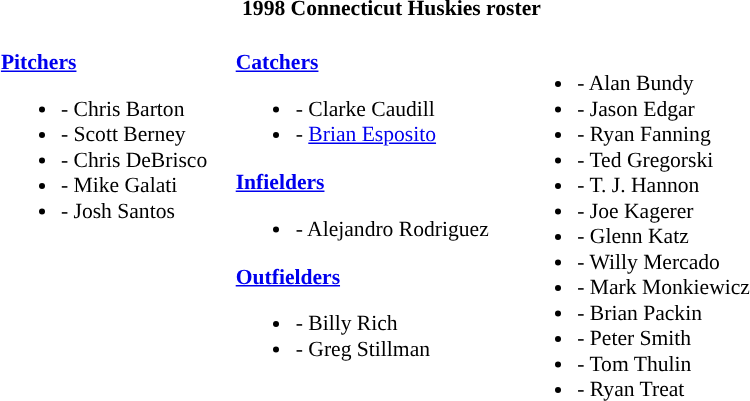<table class="toccolours" style="border-collapse:collapse; font-size:90%;">
<tr>
<th colspan=9>1998 Connecticut Huskies roster</th>
</tr>
<tr>
</tr>
<tr>
<td width="03"> </td>
<td valign="top"><br><strong><a href='#'>Pitchers</a></strong><ul><li>- Chris Barton</li><li>- Scott Berney</li><li>- Chris DeBrisco</li><li>- Mike Galati</li><li>- Josh Santos</li></ul></td>
<td width="15"> </td>
<td valign="top"><br><strong><a href='#'>Catchers</a></strong><ul><li>- Clarke Caudill</li><li>- <a href='#'>Brian Esposito</a></li></ul><strong><a href='#'>Infielders</a></strong><ul><li>- Alejandro Rodriguez</li></ul><strong><a href='#'>Outfielders</a></strong><ul><li>- Billy Rich</li><li>- Greg Stillman</li></ul></td>
<td width="15"> </td>
<td valign="top"><br><ul><li>- Alan Bundy</li><li>- Jason Edgar</li><li>- Ryan Fanning</li><li>- Ted Gregorski</li><li>- T. J. Hannon</li><li>- Joe Kagerer</li><li>- Glenn Katz</li><li>- Willy Mercado</li><li>- Mark Monkiewicz</li><li>- Brian Packin</li><li>- Peter Smith</li><li>- Tom Thulin</li><li>- Ryan Treat</li></ul></td>
<td width="25"> </td>
</tr>
</table>
